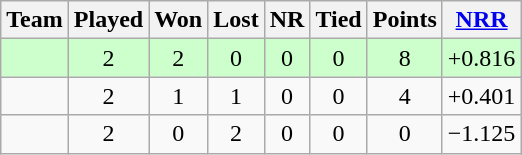<table class="wikitable" style="text-align:center">
<tr>
<th>Team</th>
<th>Played</th>
<th>Won</th>
<th>Lost</th>
<th>NR</th>
<th>Tied</th>
<th>Points</th>
<th><a href='#'>NRR</a></th>
</tr>
<tr style="background:#ccffcc">
<td></td>
<td>2</td>
<td>2</td>
<td>0</td>
<td>0</td>
<td>0</td>
<td>8</td>
<td>+0.816</td>
</tr>
<tr>
<td></td>
<td>2</td>
<td>1</td>
<td>1</td>
<td>0</td>
<td>0</td>
<td>4</td>
<td>+0.401</td>
</tr>
<tr>
<td></td>
<td>2</td>
<td>0</td>
<td>2</td>
<td>0</td>
<td>0</td>
<td>0</td>
<td>−1.125</td>
</tr>
</table>
